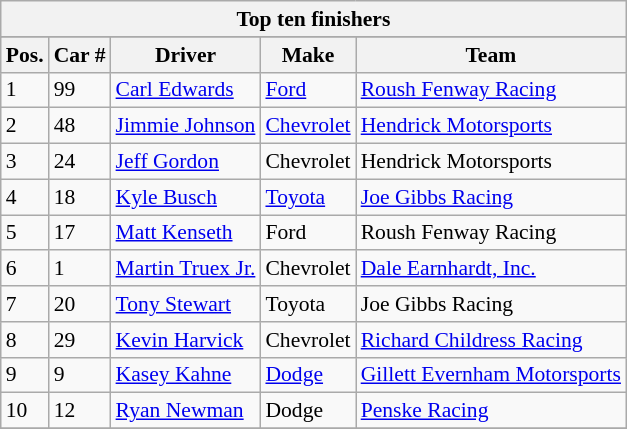<table class="wikitable" style="font-size: 90%;">
<tr>
<th colspan=9>Top ten finishers</th>
</tr>
<tr>
</tr>
<tr>
<th>Pos.</th>
<th>Car #</th>
<th>Driver</th>
<th>Make</th>
<th>Team</th>
</tr>
<tr>
<td>1</td>
<td>99</td>
<td><a href='#'>Carl Edwards</a></td>
<td><a href='#'>Ford</a></td>
<td><a href='#'>Roush Fenway Racing</a></td>
</tr>
<tr>
<td>2</td>
<td>48</td>
<td><a href='#'>Jimmie Johnson</a></td>
<td><a href='#'>Chevrolet</a></td>
<td><a href='#'>Hendrick Motorsports</a></td>
</tr>
<tr>
<td>3</td>
<td>24</td>
<td><a href='#'>Jeff Gordon</a></td>
<td>Chevrolet</td>
<td>Hendrick Motorsports</td>
</tr>
<tr>
<td>4</td>
<td>18</td>
<td><a href='#'>Kyle Busch</a></td>
<td><a href='#'>Toyota</a></td>
<td><a href='#'>Joe Gibbs Racing</a></td>
</tr>
<tr>
<td>5</td>
<td>17</td>
<td><a href='#'>Matt Kenseth</a></td>
<td>Ford</td>
<td>Roush Fenway Racing</td>
</tr>
<tr>
<td>6</td>
<td>1</td>
<td><a href='#'>Martin Truex Jr.</a></td>
<td>Chevrolet</td>
<td><a href='#'>Dale Earnhardt, Inc.</a></td>
</tr>
<tr>
<td>7</td>
<td>20</td>
<td><a href='#'>Tony Stewart</a></td>
<td>Toyota</td>
<td>Joe Gibbs Racing</td>
</tr>
<tr>
<td>8</td>
<td>29</td>
<td><a href='#'>Kevin Harvick</a></td>
<td>Chevrolet</td>
<td><a href='#'>Richard Childress Racing</a></td>
</tr>
<tr>
<td>9</td>
<td>9</td>
<td><a href='#'>Kasey Kahne</a></td>
<td><a href='#'>Dodge</a></td>
<td><a href='#'>Gillett Evernham Motorsports</a></td>
</tr>
<tr>
<td>10</td>
<td>12</td>
<td><a href='#'>Ryan Newman</a></td>
<td>Dodge</td>
<td><a href='#'>Penske Racing</a></td>
</tr>
<tr>
</tr>
</table>
